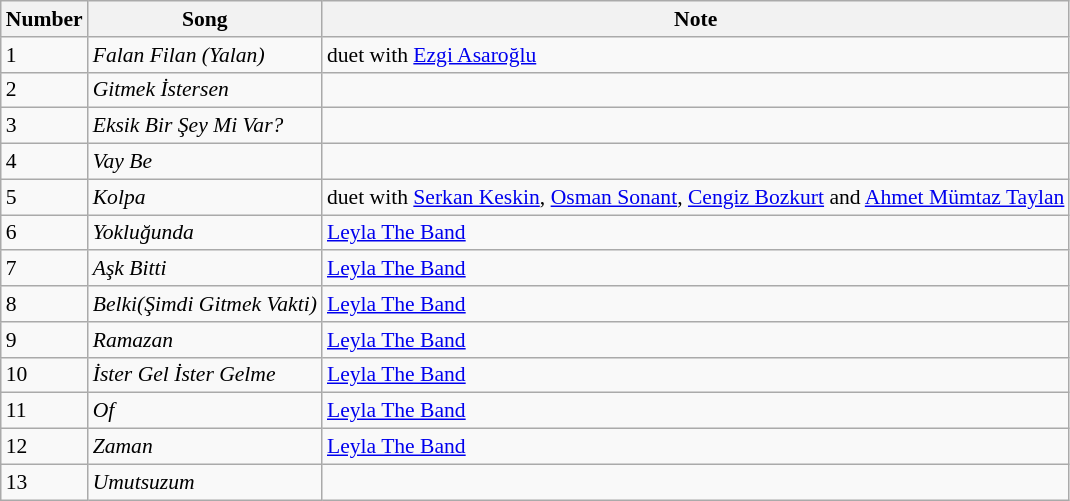<table class="wikitable" style="font-size: 90%;">
<tr>
<th>Number</th>
<th>Song</th>
<th>Note</th>
</tr>
<tr>
<td>1</td>
<td><em>Falan Filan (Yalan)</em></td>
<td>duet with <a href='#'>Ezgi Asaroğlu</a></td>
</tr>
<tr>
<td>2</td>
<td><em>Gitmek İstersen</em></td>
<td></td>
</tr>
<tr>
<td>3</td>
<td><em>Eksik Bir Şey Mi Var?</em></td>
<td></td>
</tr>
<tr>
<td>4</td>
<td><em>Vay Be</em></td>
<td></td>
</tr>
<tr>
<td>5</td>
<td><em>Kolpa</em></td>
<td>duet with <a href='#'>Serkan Keskin</a>, <a href='#'>Osman Sonant</a>, <a href='#'>Cengiz Bozkurt</a> and <a href='#'>Ahmet Mümtaz Taylan</a></td>
</tr>
<tr>
<td>6</td>
<td><em>Yokluğunda</em></td>
<td><a href='#'>Leyla The Band</a></td>
</tr>
<tr>
<td>7</td>
<td><em>Aşk Bitti</em></td>
<td><a href='#'>Leyla The Band</a></td>
</tr>
<tr>
<td>8</td>
<td><em>Belki(Şimdi Gitmek Vakti)</em></td>
<td><a href='#'>Leyla The Band</a></td>
</tr>
<tr>
<td>9</td>
<td><em>Ramazan</em></td>
<td><a href='#'>Leyla The Band</a></td>
</tr>
<tr>
<td>10</td>
<td><em>İster Gel İster Gelme</em></td>
<td><a href='#'>Leyla The Band</a></td>
</tr>
<tr>
<td>11</td>
<td><em> Of</em></td>
<td><a href='#'>Leyla The Band</a></td>
</tr>
<tr>
<td>12</td>
<td><em> Zaman</em></td>
<td><a href='#'>Leyla The Band</a></td>
</tr>
<tr>
<td>13</td>
<td><em>Umutsuzum</em></td>
<td></td>
</tr>
</table>
